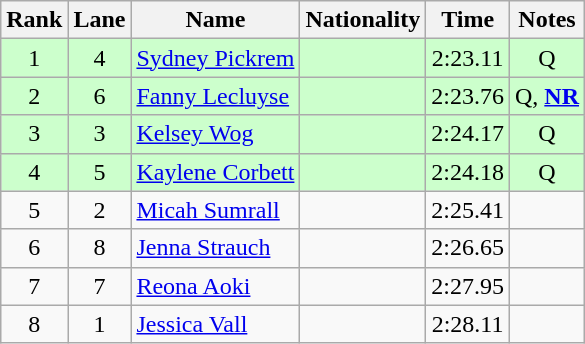<table class="wikitable sortable" style="text-align:center">
<tr>
<th>Rank</th>
<th>Lane</th>
<th>Name</th>
<th>Nationality</th>
<th>Time</th>
<th>Notes</th>
</tr>
<tr bgcolor=ccffcc>
<td>1</td>
<td>4</td>
<td align=left><a href='#'>Sydney Pickrem</a></td>
<td align=left></td>
<td>2:23.11</td>
<td>Q</td>
</tr>
<tr bgcolor=ccffcc>
<td>2</td>
<td>6</td>
<td align=left><a href='#'>Fanny Lecluyse</a></td>
<td align=left></td>
<td>2:23.76</td>
<td>Q, <strong><a href='#'>NR</a></strong></td>
</tr>
<tr bgcolor=ccffcc>
<td>3</td>
<td>3</td>
<td align=left><a href='#'>Kelsey Wog</a></td>
<td align=left></td>
<td>2:24.17</td>
<td>Q</td>
</tr>
<tr bgcolor=ccffcc>
<td>4</td>
<td>5</td>
<td align=left><a href='#'>Kaylene Corbett</a></td>
<td align=left></td>
<td>2:24.18</td>
<td>Q</td>
</tr>
<tr>
<td>5</td>
<td>2</td>
<td align=left><a href='#'>Micah Sumrall</a></td>
<td align=left></td>
<td>2:25.41</td>
<td></td>
</tr>
<tr>
<td>6</td>
<td>8</td>
<td align=left><a href='#'>Jenna Strauch</a></td>
<td align=left></td>
<td>2:26.65</td>
<td></td>
</tr>
<tr>
<td>7</td>
<td>7</td>
<td align=left><a href='#'>Reona Aoki</a></td>
<td align=left></td>
<td>2:27.95</td>
<td></td>
</tr>
<tr>
<td>8</td>
<td>1</td>
<td align=left><a href='#'>Jessica Vall</a></td>
<td align=left></td>
<td>2:28.11</td>
<td></td>
</tr>
</table>
